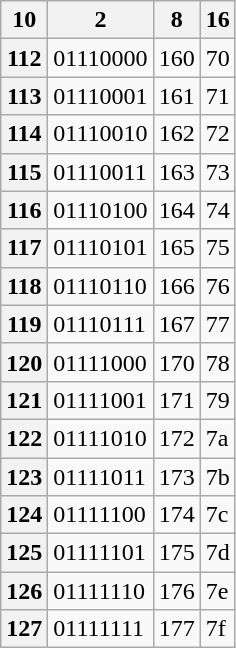<table class="wikitable">
<tr>
<th>10</th>
<th>2</th>
<th>8</th>
<th>16</th>
</tr>
<tr>
<th>112</th>
<td>01110000</td>
<td>160</td>
<td>70</td>
</tr>
<tr>
<th>113</th>
<td>01110001</td>
<td>161</td>
<td>71</td>
</tr>
<tr>
<th>114</th>
<td>01110010</td>
<td>162</td>
<td>72</td>
</tr>
<tr>
<th>115</th>
<td>01110011</td>
<td>163</td>
<td>73</td>
</tr>
<tr>
<th>116</th>
<td>01110100</td>
<td>164</td>
<td>74</td>
</tr>
<tr>
<th>117</th>
<td>01110101</td>
<td>165</td>
<td>75</td>
</tr>
<tr>
<th>118</th>
<td>01110110</td>
<td>166</td>
<td>76</td>
</tr>
<tr>
<th>119</th>
<td>01110111</td>
<td>167</td>
<td>77</td>
</tr>
<tr>
<th>120</th>
<td>01111000</td>
<td>170</td>
<td>78</td>
</tr>
<tr>
<th>121</th>
<td>01111001</td>
<td>171</td>
<td>79</td>
</tr>
<tr>
<th>122</th>
<td>01111010</td>
<td>172</td>
<td>7a</td>
</tr>
<tr>
<th>123</th>
<td>01111011</td>
<td>173</td>
<td>7b</td>
</tr>
<tr>
<th>124</th>
<td>01111100</td>
<td>174</td>
<td>7c</td>
</tr>
<tr>
<th>125</th>
<td>01111101</td>
<td>175</td>
<td>7d</td>
</tr>
<tr>
<th>126</th>
<td>01111110</td>
<td>176</td>
<td>7e</td>
</tr>
<tr>
<th>127</th>
<td>01111111</td>
<td>177</td>
<td>7f</td>
</tr>
</table>
